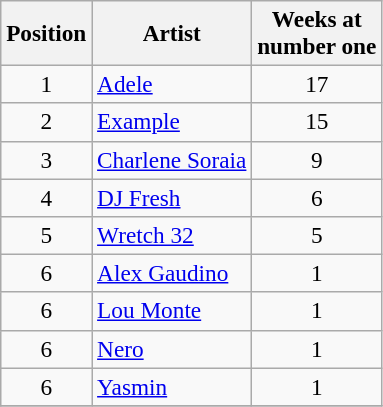<table class="wikitable sortable plainrowheaders" style="font-size:97%;">
<tr>
<th scope=col>Position</th>
<th scope=col>Artist</th>
<th scope=col>Weeks at<br>number one</th>
</tr>
<tr>
<td align=center>1</td>
<td><a href='#'>Adele</a></td>
<td align=center>17</td>
</tr>
<tr>
<td align=center>2</td>
<td><a href='#'>Example</a></td>
<td align=center>15</td>
</tr>
<tr>
<td align=center>3</td>
<td><a href='#'>Charlene Soraia</a></td>
<td align=center>9</td>
</tr>
<tr>
<td align=center>4</td>
<td><a href='#'>DJ Fresh</a></td>
<td align=center>6</td>
</tr>
<tr>
<td align=center>5</td>
<td><a href='#'>Wretch 32</a></td>
<td align=center>5</td>
</tr>
<tr>
<td align=center>6</td>
<td><a href='#'>Alex Gaudino</a></td>
<td align=center>1</td>
</tr>
<tr>
<td align=center>6</td>
<td><a href='#'>Lou Monte</a></td>
<td align=center>1</td>
</tr>
<tr>
<td align=center>6</td>
<td><a href='#'>Nero</a></td>
<td align=center>1</td>
</tr>
<tr>
<td align=center>6</td>
<td><a href='#'>Yasmin</a></td>
<td align=center>1</td>
</tr>
<tr>
</tr>
</table>
